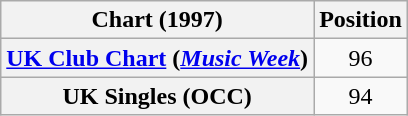<table class="wikitable plainrowheaders" style="text-align:center">
<tr>
<th>Chart (1997)</th>
<th>Position</th>
</tr>
<tr>
<th scope="row"><a href='#'>UK Club Chart</a> (<em><a href='#'>Music Week</a></em>)</th>
<td>96</td>
</tr>
<tr>
<th scope="row">UK Singles (OCC)</th>
<td>94</td>
</tr>
</table>
